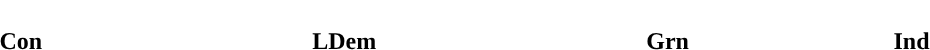<table style="width:60%; text-align:center;">
<tr style="color:white;">
<td style="background:"><strong>32</strong></td>
<td style="background:"><strong>13</strong></td>
<td style="background:"><strong>2</strong></td>
<td style="background:"><strong>1</strong></td>
</tr>
<tr>
<td><span><strong>Con</strong></span></td>
<td><span><strong>LDem</strong></span></td>
<td><span><strong>Grn</strong></span></td>
<td><span><strong>Ind</strong></span></td>
</tr>
</table>
